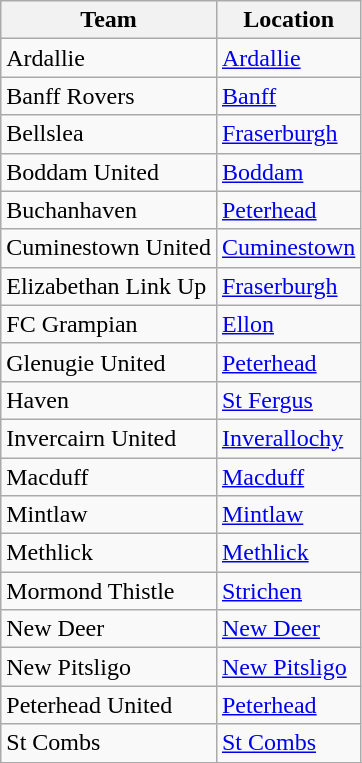<table class="wikitable sortable">
<tr>
<th>Team</th>
<th>Location</th>
</tr>
<tr>
<td>Ardallie</td>
<td><a href='#'>Ardallie</a></td>
</tr>
<tr>
<td>Banff Rovers</td>
<td><a href='#'>Banff</a></td>
</tr>
<tr>
<td>Bellslea</td>
<td><a href='#'>Fraserburgh</a></td>
</tr>
<tr>
<td>Boddam United</td>
<td><a href='#'>Boddam</a></td>
</tr>
<tr>
<td>Buchanhaven</td>
<td><a href='#'>Peterhead</a></td>
</tr>
<tr>
<td>Cuminestown United</td>
<td><a href='#'>Cuminestown</a></td>
</tr>
<tr>
<td>Elizabethan Link Up</td>
<td><a href='#'>Fraserburgh</a></td>
</tr>
<tr>
<td>FC Grampian</td>
<td><a href='#'>Ellon</a></td>
</tr>
<tr>
<td>Glenugie United</td>
<td><a href='#'>Peterhead</a></td>
</tr>
<tr>
<td>Haven</td>
<td><a href='#'>St Fergus</a></td>
</tr>
<tr>
<td>Invercairn United</td>
<td><a href='#'>Inverallochy</a></td>
</tr>
<tr>
<td>Macduff</td>
<td><a href='#'>Macduff</a></td>
</tr>
<tr>
<td>Mintlaw</td>
<td><a href='#'>Mintlaw</a></td>
</tr>
<tr>
<td>Methlick</td>
<td><a href='#'>Methlick</a></td>
</tr>
<tr>
<td>Mormond Thistle</td>
<td><a href='#'>Strichen</a></td>
</tr>
<tr>
<td>New Deer</td>
<td><a href='#'>New Deer</a></td>
</tr>
<tr>
<td>New Pitsligo</td>
<td><a href='#'>New Pitsligo</a></td>
</tr>
<tr>
<td>Peterhead United</td>
<td><a href='#'>Peterhead</a></td>
</tr>
<tr>
<td>St Combs</td>
<td><a href='#'>St Combs</a></td>
</tr>
<tr>
</tr>
</table>
